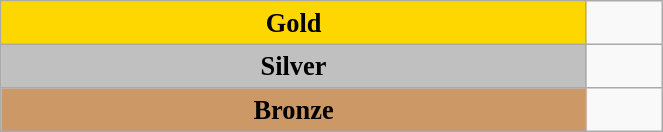<table class="wikitable" style=" text-align:center; font-size:110%;" width="35%">
<tr>
<td bgcolor="gold"><strong>Gold</strong></td>
<td></td>
</tr>
<tr>
<td bgcolor="silver"><strong>Silver</strong></td>
<td></td>
</tr>
<tr>
<td bgcolor="CC9966"><strong>Bronze</strong></td>
<td></td>
</tr>
</table>
